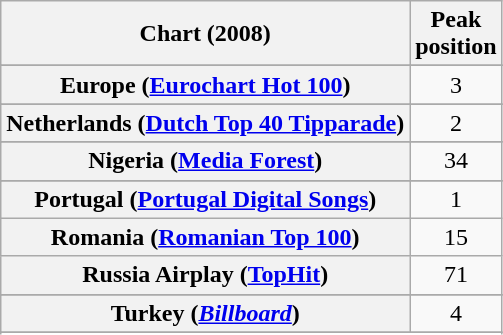<table class="wikitable sortable plainrowheaders" style="text-align:center">
<tr>
<th scope="col">Chart (2008)</th>
<th scope="col">Peak<br>position</th>
</tr>
<tr>
</tr>
<tr>
</tr>
<tr>
</tr>
<tr>
</tr>
<tr>
</tr>
<tr>
</tr>
<tr>
</tr>
<tr>
</tr>
<tr>
</tr>
<tr>
<th scope="row">Europe (<a href='#'>Eurochart Hot 100</a>)</th>
<td>3</td>
</tr>
<tr>
</tr>
<tr>
</tr>
<tr>
</tr>
<tr>
</tr>
<tr>
</tr>
<tr>
</tr>
<tr>
<th scope="row">Netherlands (<a href='#'>Dutch Top 40 Tipparade</a>)</th>
<td>2</td>
</tr>
<tr>
</tr>
<tr>
</tr>
<tr>
<th scope="row">Nigeria (<a href='#'>Media Forest</a>)</th>
<td>34</td>
</tr>
<tr>
</tr>
<tr>
<th scope="row">Portugal (<a href='#'>Portugal Digital Songs</a>)</th>
<td>1</td>
</tr>
<tr>
<th scope="row">Romania (<a href='#'>Romanian Top 100</a>)</th>
<td>15</td>
</tr>
<tr>
<th scope="row">Russia Airplay (<a href='#'>TopHit</a>)</th>
<td>71</td>
</tr>
<tr>
</tr>
<tr>
</tr>
<tr>
</tr>
<tr>
</tr>
<tr>
<th scope="row">Turkey (<em><a href='#'>Billboard</a></em>)</th>
<td>4</td>
</tr>
<tr>
</tr>
<tr>
</tr>
<tr>
</tr>
<tr>
</tr>
<tr>
</tr>
<tr>
</tr>
</table>
